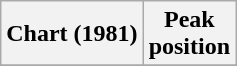<table class="wikitable sortable plainrowheaders" style="text-align:center">
<tr>
<th scope="col">Chart (1981)</th>
<th scope="col">Peak<br> position</th>
</tr>
<tr>
</tr>
</table>
